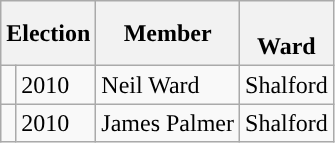<table class="wikitable">
<tr>
<th colspan="2">Election</th>
<th>Member</th>
<th><br>Ward</th>
</tr>
<tr>
<td style="background-color:"></td>
<td>2010</td>
<td>Neil Ward</td>
<td>Shalford</td>
</tr>
<tr>
<td style="background-color:"></td>
<td>2010</td>
<td>James Palmer</td>
<td>Shalford</td>
</tr>
</table>
